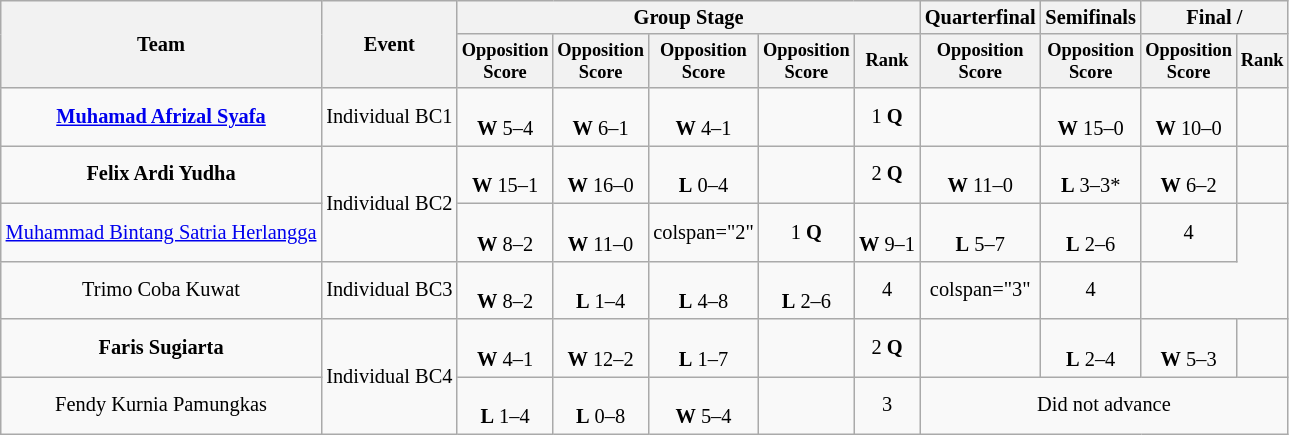<table class="wikitable" style="font-size:85%">
<tr>
<th rowspan=2>Team</th>
<th rowspan=2>Event</th>
<th colspan=5>Group Stage</th>
<th>Quarterfinal</th>
<th>Semifinals</th>
<th colspan=2>Final / </th>
</tr>
<tr style="font-size:90%">
<th>Opposition<br>Score</th>
<th>Opposition<br>Score</th>
<th>Opposition<br>Score</th>
<th>Opposition<br>Score</th>
<th>Rank</th>
<th>Opposition<br>Score</th>
<th>Opposition<br>Score</th>
<th>Opposition<br>Score</th>
<th>Rank</th>
</tr>
<tr align=center>
<td align=center><strong><a href='#'>Muhamad Afrizal Syafa</a></strong></td>
<td align=center>Individual BC1</td>
<td align=center><br><strong>W</strong> 5–4</td>
<td align=center><br><strong>W</strong> 6–1</td>
<td align=center><br><strong>W</strong> 4–1</td>
<td></td>
<td>1 <strong>Q</strong></td>
<td></td>
<td align=center><br><strong>W</strong> 15–0</td>
<td align=center><br><strong>W</strong> 10–0</td>
<td></td>
</tr>
<tr align=center>
<td align=center><strong>Felix Ardi Yudha</strong></td>
<td align=center rowspan="2">Individual BC2</td>
<td align=center><br><strong>W</strong> 15–1</td>
<td align=center><br><strong>W</strong> 16–0</td>
<td align=center><br><strong>L</strong> 0–4</td>
<td></td>
<td>2 <strong>Q</strong></td>
<td align=center><br><strong>W</strong> 11–0</td>
<td align=center><br><strong>L</strong> 3–3*</td>
<td align=center><br><strong>W</strong> 6–2</td>
<td></td>
</tr>
<tr align=center>
<td align=center><a href='#'>Muhammad Bintang Satria Herlangga</a></td>
<td align=center><br><strong>W</strong> 8–2</td>
<td align=center><br><strong>W</strong> 11–0</td>
<td>colspan="2" </td>
<td>1 <strong>Q</strong></td>
<td align=center><br><strong>W</strong> 9–1</td>
<td align=center><br><strong>L</strong> 5–7</td>
<td align=center><br><strong>L</strong> 2–6</td>
<td>4</td>
</tr>
<tr align=center>
<td align=center>Trimo Coba Kuwat</td>
<td align=center>Individual BC3</td>
<td align=center><br><strong>W</strong> 8–2</td>
<td align=center><br><strong>L</strong> 1–4</td>
<td align=center><br><strong>L</strong> 4–8</td>
<td align=center><br><strong>L</strong> 2–6</td>
<td>4</td>
<td>colspan="3" </td>
<td>4</td>
</tr>
<tr align=center>
<td align=center><strong>Faris Sugiarta</strong></td>
<td align=center rowspan="2">Individual BC4</td>
<td align=center><br><strong>W</strong> 4–1</td>
<td align=center><br><strong>W</strong> 12–2</td>
<td align=center><br><strong>L</strong> 1–7</td>
<td></td>
<td>2 <strong>Q</strong></td>
<td></td>
<td align=center><br><strong>L</strong> 2–4</td>
<td align=center><br><strong>W</strong> 5–3</td>
<td></td>
</tr>
<tr align=center>
<td align=center>Fendy Kurnia Pamungkas</td>
<td align=center><br><strong>L</strong> 1–4</td>
<td align=center><br><strong>L</strong> 0–8</td>
<td align=center><br><strong>W</strong> 5–4</td>
<td></td>
<td>3</td>
<td colspan="4">Did not advance</td>
</tr>
</table>
